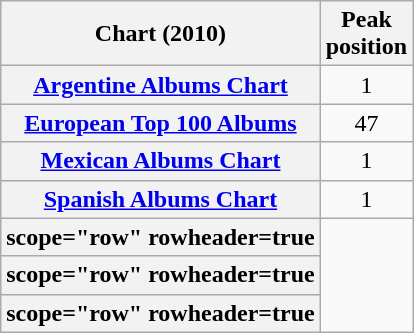<table class="wikitable sortable plainrowheaders">
<tr>
<th align="left">Chart (2010)</th>
<th align="left">Peak<br>position</th>
</tr>
<tr>
<th scope="row"><a href='#'>Argentine Albums Chart</a></th>
<td align="center">1</td>
</tr>
<tr>
<th scope="row"><a href='#'>European Top 100 Albums</a></th>
<td style="text-align:center;">47</td>
</tr>
<tr>
<th scope="row"><a href='#'>Mexican Albums Chart</a></th>
<td align="center">1</td>
</tr>
<tr>
<th scope="row"><a href='#'>Spanish Albums Chart</a></th>
<td align="center">1</td>
</tr>
<tr>
<th>scope="row" rowheader=true</th>
</tr>
<tr>
<th>scope="row" rowheader=true</th>
</tr>
<tr>
<th>scope="row" rowheader=true</th>
</tr>
</table>
